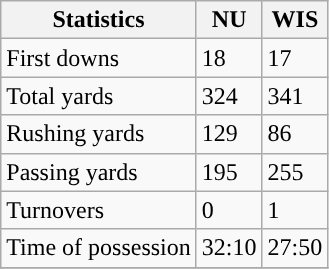<table class="wikitable">
<tr>
<th>Statistics</th>
<th>NU</th>
<th>WIS</th>
</tr>
<tr>
<td>First downs</td>
<td>18</td>
<td>17</td>
</tr>
<tr>
<td>Total yards</td>
<td>324</td>
<td>341</td>
</tr>
<tr>
<td>Rushing yards</td>
<td>129</td>
<td>86</td>
</tr>
<tr>
<td>Passing yards</td>
<td>195</td>
<td>255</td>
</tr>
<tr>
<td>Turnovers</td>
<td>0</td>
<td>1</td>
</tr>
<tr>
<td>Time of possession</td>
<td>32:10</td>
<td>27:50</td>
</tr>
<tr>
</tr>
</table>
